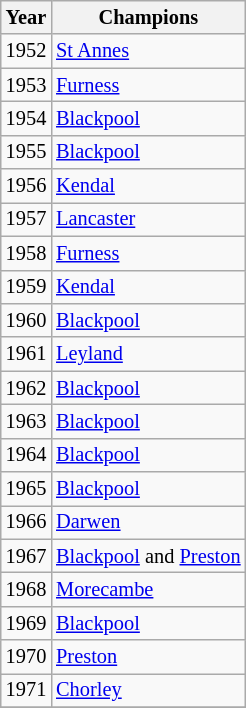<table class="wikitable" style="font-size:85%">
<tr>
<th>Year</th>
<th>Champions</th>
</tr>
<tr>
<td>1952</td>
<td><a href='#'>St Annes</a></td>
</tr>
<tr>
<td>1953</td>
<td><a href='#'>Furness</a></td>
</tr>
<tr>
<td>1954</td>
<td><a href='#'>Blackpool</a></td>
</tr>
<tr>
<td>1955</td>
<td><a href='#'>Blackpool</a></td>
</tr>
<tr>
<td>1956</td>
<td><a href='#'>Kendal</a></td>
</tr>
<tr>
<td>1957</td>
<td><a href='#'>Lancaster</a></td>
</tr>
<tr>
<td>1958</td>
<td><a href='#'>Furness</a></td>
</tr>
<tr>
<td>1959</td>
<td><a href='#'>Kendal</a></td>
</tr>
<tr>
<td>1960</td>
<td><a href='#'>Blackpool</a></td>
</tr>
<tr>
<td>1961</td>
<td><a href='#'>Leyland</a></td>
</tr>
<tr>
<td>1962</td>
<td><a href='#'>Blackpool</a></td>
</tr>
<tr>
<td>1963</td>
<td><a href='#'>Blackpool</a></td>
</tr>
<tr>
<td>1964</td>
<td><a href='#'>Blackpool</a></td>
</tr>
<tr>
<td>1965</td>
<td><a href='#'>Blackpool</a></td>
</tr>
<tr>
<td>1966</td>
<td><a href='#'>Darwen</a></td>
</tr>
<tr>
<td>1967</td>
<td><a href='#'>Blackpool</a> and <a href='#'>Preston</a></td>
</tr>
<tr>
<td>1968</td>
<td><a href='#'>Morecambe</a></td>
</tr>
<tr>
<td>1969</td>
<td><a href='#'>Blackpool</a></td>
</tr>
<tr>
<td>1970</td>
<td><a href='#'>Preston</a></td>
</tr>
<tr>
<td>1971</td>
<td><a href='#'>Chorley</a></td>
</tr>
<tr>
</tr>
</table>
